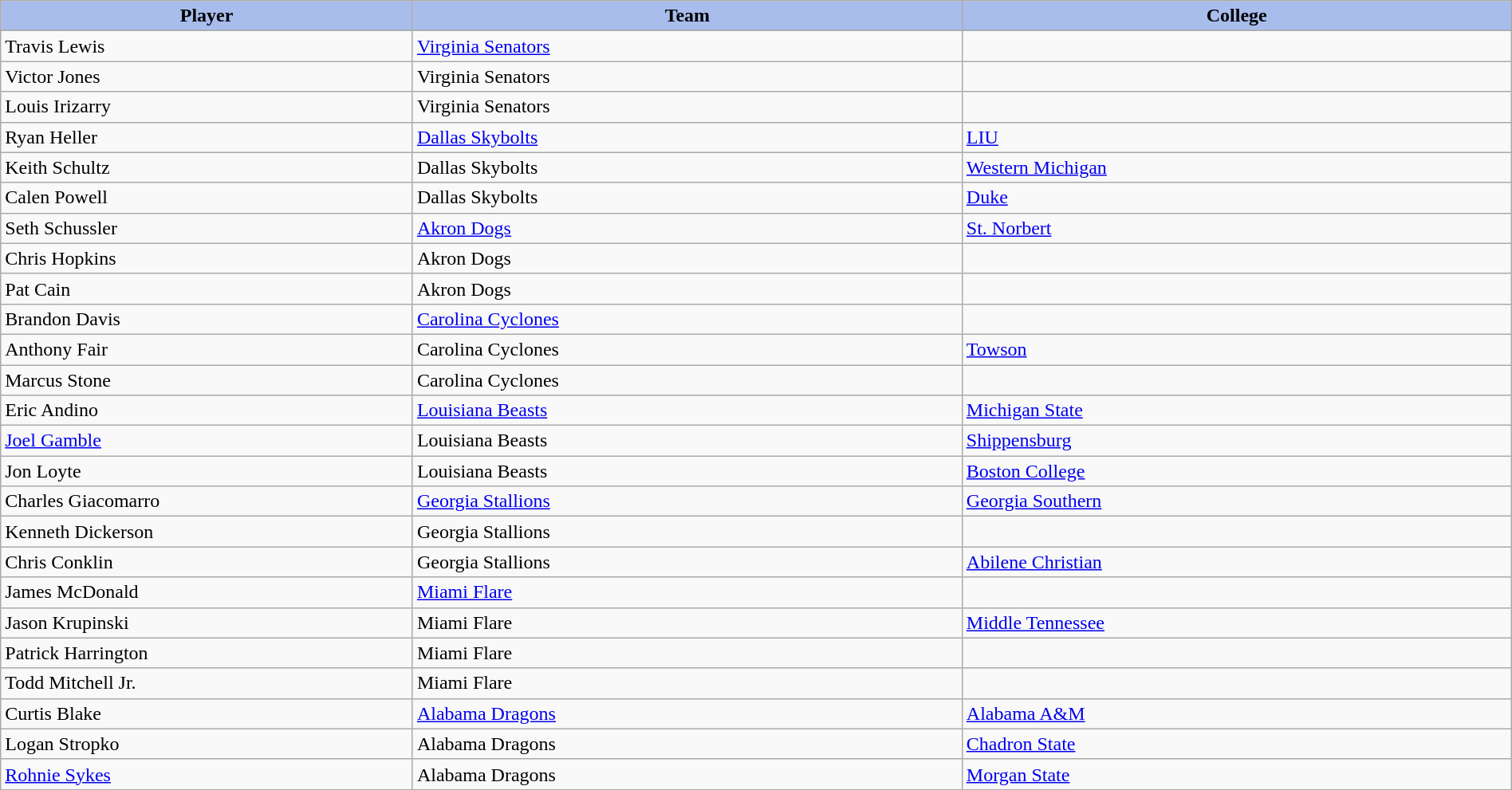<table class="wikitable sortable sortable" style="width:100%;">
<tr>
<th style="background:#a8bdec; width:15%;">Player</th>
<th style="width:20%; background:#a8bdec;">Team</th>
<th style="width:20%; background:#a8bdec;">College</th>
</tr>
<tr>
<td>Travis Lewis</td>
<td><a href='#'>Virginia Senators</a></td>
<td></td>
</tr>
<tr>
<td>Victor Jones</td>
<td>Virginia Senators</td>
<td></td>
</tr>
<tr>
<td>Louis Irizarry</td>
<td>Virginia Senators</td>
<td></td>
</tr>
<tr>
<td>Ryan Heller</td>
<td><a href='#'>Dallas Skybolts</a></td>
<td><a href='#'>LIU</a></td>
</tr>
<tr>
<td>Keith Schultz</td>
<td>Dallas Skybolts</td>
<td><a href='#'>Western Michigan</a></td>
</tr>
<tr>
<td>Calen Powell</td>
<td>Dallas Skybolts</td>
<td><a href='#'>Duke</a></td>
</tr>
<tr>
<td>Seth Schussler</td>
<td><a href='#'>Akron Dogs</a></td>
<td><a href='#'>St. Norbert</a></td>
</tr>
<tr>
<td>Chris Hopkins</td>
<td>Akron Dogs</td>
<td></td>
</tr>
<tr>
<td>Pat Cain</td>
<td>Akron Dogs</td>
<td></td>
</tr>
<tr>
<td>Brandon Davis</td>
<td><a href='#'>Carolina Cyclones</a></td>
<td></td>
</tr>
<tr>
<td>Anthony Fair</td>
<td>Carolina Cyclones</td>
<td><a href='#'>Towson</a></td>
</tr>
<tr>
<td>Marcus Stone</td>
<td>Carolina Cyclones</td>
<td></td>
</tr>
<tr>
<td>Eric Andino</td>
<td><a href='#'>Louisiana Beasts</a></td>
<td><a href='#'>Michigan State</a></td>
</tr>
<tr>
<td><a href='#'>Joel Gamble</a></td>
<td>Louisiana Beasts</td>
<td><a href='#'>Shippensburg</a></td>
</tr>
<tr>
<td>Jon Loyte</td>
<td>Louisiana Beasts</td>
<td><a href='#'>Boston College</a></td>
</tr>
<tr>
<td>Charles Giacomarro</td>
<td><a href='#'>Georgia Stallions</a></td>
<td><a href='#'>Georgia Southern</a></td>
</tr>
<tr>
<td>Kenneth Dickerson</td>
<td>Georgia Stallions</td>
<td></td>
</tr>
<tr>
<td>Chris Conklin</td>
<td>Georgia Stallions</td>
<td><a href='#'>Abilene Christian</a></td>
</tr>
<tr>
<td>James McDonald</td>
<td><a href='#'>Miami Flare</a></td>
<td></td>
</tr>
<tr>
<td>Jason Krupinski</td>
<td>Miami Flare</td>
<td><a href='#'>Middle Tennessee</a></td>
</tr>
<tr>
<td>Patrick Harrington</td>
<td>Miami Flare</td>
<td></td>
</tr>
<tr>
<td>Todd Mitchell Jr.</td>
<td>Miami Flare</td>
<td></td>
</tr>
<tr>
<td>Curtis Blake</td>
<td><a href='#'>Alabama Dragons</a></td>
<td><a href='#'>Alabama A&M</a></td>
</tr>
<tr>
<td>Logan Stropko</td>
<td>Alabama Dragons</td>
<td><a href='#'>Chadron State</a></td>
</tr>
<tr>
<td><a href='#'>Rohnie Sykes</a></td>
<td>Alabama Dragons</td>
<td><a href='#'>Morgan State</a></td>
</tr>
</table>
